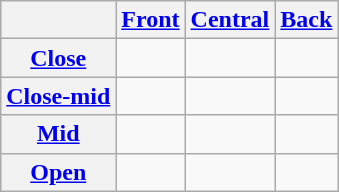<table class="wikitable" style="text-align:center">
<tr>
<th></th>
<th><a href='#'>Front</a></th>
<th><a href='#'>Central</a></th>
<th><a href='#'>Back</a></th>
</tr>
<tr align="center">
<th><a href='#'>Close</a></th>
<td></td>
<td></td>
<td></td>
</tr>
<tr align="center">
<th><a href='#'>Close-mid</a></th>
<td></td>
<td></td>
<td></td>
</tr>
<tr align="center">
<th><a href='#'>Mid</a></th>
<td></td>
<td></td>
<td></td>
</tr>
<tr align="center">
<th><a href='#'>Open</a></th>
<td></td>
<td></td>
<td></td>
</tr>
</table>
